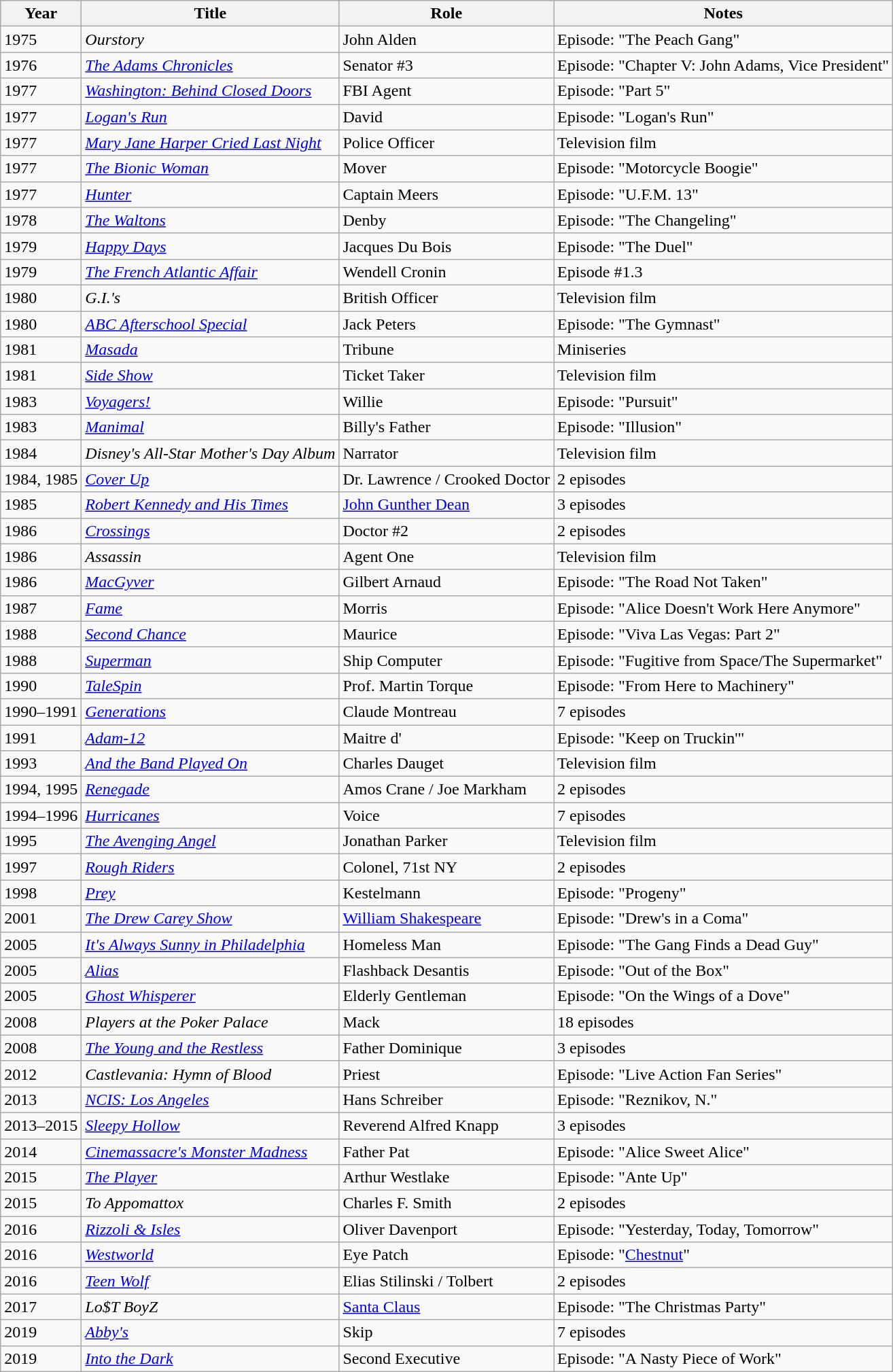<table class="wikitable sortable">
<tr>
<th>Year</th>
<th>Title</th>
<th>Role</th>
<th>Notes</th>
</tr>
<tr>
<td>1975</td>
<td><em>Ourstory</em></td>
<td>John Alden</td>
<td>Episode: "The Peach Gang"</td>
</tr>
<tr>
<td>1976</td>
<td><em><a href='#'>The Adams Chronicles</a></em></td>
<td>Senator #3</td>
<td>Episode: "Chapter V: John Adams, Vice President"</td>
</tr>
<tr>
<td>1977</td>
<td><em><a href='#'>Washington: Behind Closed Doors</a></em></td>
<td>FBI Agent</td>
<td>Episode: "Part 5"</td>
</tr>
<tr>
<td>1977</td>
<td><a href='#'><em>Logan's Run</em></a></td>
<td>David</td>
<td>Episode: "Logan's Run"</td>
</tr>
<tr>
<td>1977</td>
<td><em><a href='#'>Mary Jane Harper Cried Last Night</a></em></td>
<td>Police Officer</td>
<td>Television film</td>
</tr>
<tr>
<td>1977</td>
<td><em><a href='#'>The Bionic Woman</a></em></td>
<td>Mover</td>
<td>Episode: "Motorcycle Boogie"</td>
</tr>
<tr>
<td>1977</td>
<td><a href='#'><em>Hunter</em></a></td>
<td>Captain Meers</td>
<td>Episode: "U.F.M. 13"</td>
</tr>
<tr>
<td>1978</td>
<td><em><a href='#'>The Waltons</a></em></td>
<td>Denby</td>
<td>Episode: "The Changeling"</td>
</tr>
<tr>
<td>1979</td>
<td><em><a href='#'>Happy Days</a></em></td>
<td>Jacques Du Bois</td>
<td>Episode: "The Duel"</td>
</tr>
<tr>
<td>1979</td>
<td><em><a href='#'>The French Atlantic Affair</a></em></td>
<td>Wendell Cronin</td>
<td>Episode #1.3</td>
</tr>
<tr>
<td>1980</td>
<td><em>G.I.'s</em></td>
<td>British Officer</td>
<td>Television film</td>
</tr>
<tr>
<td>1980</td>
<td><em><a href='#'>ABC Afterschool Special</a></em></td>
<td>Jack Peters</td>
<td>Episode: "The Gymnast"</td>
</tr>
<tr>
<td>1981</td>
<td><a href='#'><em>Masada</em></a></td>
<td>Tribune</td>
<td>Miniseries</td>
</tr>
<tr>
<td>1981</td>
<td><a href='#'><em>Side Show</em></a></td>
<td>Ticket Taker</td>
<td>Television film</td>
</tr>
<tr>
<td>1983</td>
<td><em><a href='#'>Voyagers!</a></em></td>
<td>Willie</td>
<td>Episode: "Pursuit"</td>
</tr>
<tr>
<td>1983</td>
<td><em><a href='#'>Manimal</a></em></td>
<td>Billy's Father</td>
<td>Episode: "Illusion"</td>
</tr>
<tr>
<td>1984</td>
<td><em>Disney's All-Star Mother's Day Album</em></td>
<td>Narrator</td>
<td>Television film</td>
</tr>
<tr>
<td>1984, 1985</td>
<td><a href='#'><em>Cover Up</em></a></td>
<td>Dr. Lawrence / Crooked Doctor</td>
<td>2 episodes</td>
</tr>
<tr>
<td>1985</td>
<td><em><a href='#'>Robert Kennedy and His Times</a></em></td>
<td><a href='#'>John Gunther Dean</a></td>
<td>3 episodes</td>
</tr>
<tr>
<td>1986</td>
<td><a href='#'><em>Crossings</em></a></td>
<td>Doctor #2</td>
<td>2 episodes</td>
</tr>
<tr>
<td>1986</td>
<td><em>Assassin</em></td>
<td>Agent One</td>
<td>Television film</td>
</tr>
<tr>
<td>1986</td>
<td><a href='#'><em>MacGyver</em></a></td>
<td>Gilbert Arnaud</td>
<td>Episode: "The Road Not Taken"</td>
</tr>
<tr>
<td>1987</td>
<td><a href='#'><em>Fame</em></a></td>
<td>Morris</td>
<td>Episode: "Alice Doesn't Work Here Anymore"</td>
</tr>
<tr>
<td>1988</td>
<td><a href='#'><em>Second Chance</em></a></td>
<td>Maurice</td>
<td>Episode: "Viva Las Vegas: Part 2"</td>
</tr>
<tr>
<td>1988</td>
<td><a href='#'><em>Superman</em></a></td>
<td>Ship Computer</td>
<td>Episode: "Fugitive from Space/The Supermarket"</td>
</tr>
<tr>
<td>1990</td>
<td><em><a href='#'>TaleSpin</a></em></td>
<td>Prof. Martin Torque</td>
<td>Episode: "From Here to Machinery"</td>
</tr>
<tr>
<td>1990–1991</td>
<td><a href='#'><em>Generations</em></a></td>
<td>Claude Montreau</td>
<td>7 episodes</td>
</tr>
<tr>
<td>1991</td>
<td><a href='#'><em>Adam-12</em></a></td>
<td>Maitre d'</td>
<td>Episode: "Keep on Truckin'"</td>
</tr>
<tr>
<td>1993</td>
<td><a href='#'><em>And the Band Played On</em></a></td>
<td>Charles Dauget</td>
<td>Television film</td>
</tr>
<tr>
<td>1994, 1995</td>
<td><a href='#'><em>Renegade</em></a></td>
<td>Amos Crane / Joe Markham</td>
<td>2 episodes</td>
</tr>
<tr>
<td>1994–1996</td>
<td><a href='#'><em>Hurricanes</em></a></td>
<td>Voice</td>
<td>7 episodes</td>
</tr>
<tr>
<td>1995</td>
<td><em><a href='#'>The Avenging Angel</a></em></td>
<td>Jonathan Parker</td>
<td>Television film</td>
</tr>
<tr>
<td>1997</td>
<td><a href='#'><em>Rough Riders</em></a></td>
<td>Colonel, 71st NY</td>
<td>2 episodes</td>
</tr>
<tr>
<td>1998</td>
<td><a href='#'><em>Prey</em></a></td>
<td>Kestelmann</td>
<td>Episode: "Progeny"</td>
</tr>
<tr>
<td>2001</td>
<td><em><a href='#'>The Drew Carey Show</a></em></td>
<td><a href='#'>William Shakespeare</a></td>
<td>Episode: "Drew's in a Coma"</td>
</tr>
<tr>
<td>2005</td>
<td><em><a href='#'>It's Always Sunny in Philadelphia</a></em></td>
<td>Homeless Man</td>
<td>Episode: "The Gang Finds a Dead Guy"</td>
</tr>
<tr>
<td>2005</td>
<td><a href='#'><em>Alias</em></a></td>
<td>Flashback Desantis</td>
<td>Episode: "Out of the Box"</td>
</tr>
<tr>
<td>2005</td>
<td><em><a href='#'>Ghost Whisperer</a></em></td>
<td>Elderly Gentleman</td>
<td>Episode: "On the Wings of a Dove"</td>
</tr>
<tr>
<td>2008</td>
<td><em>Players at the Poker Palace</em></td>
<td>Mack</td>
<td>18 episodes</td>
</tr>
<tr>
<td>2008</td>
<td><em><a href='#'>The Young and the Restless</a></em></td>
<td>Father Dominique</td>
<td>3 episodes</td>
</tr>
<tr>
<td>2012</td>
<td><em>Castlevania: Hymn of Blood</em></td>
<td>Priest</td>
<td>Episode: "Live Action Fan Series"</td>
</tr>
<tr>
<td>2013</td>
<td><em><a href='#'>NCIS: Los Angeles</a></em></td>
<td>Hans Schreiber</td>
<td>Episode: "Reznikov, N."</td>
</tr>
<tr>
<td>2013–2015</td>
<td><a href='#'><em>Sleepy Hollow</em></a></td>
<td>Reverend Alfred Knapp</td>
<td>3 episodes</td>
</tr>
<tr>
<td>2014</td>
<td><em><a href='#'>Cinemassacre's Monster Madness</a></em></td>
<td>Father Pat</td>
<td>Episode: "Alice Sweet Alice"</td>
</tr>
<tr>
<td>2015</td>
<td><a href='#'><em>The Player</em></a></td>
<td>Arthur Westlake</td>
<td>Episode: "Ante Up"</td>
</tr>
<tr>
<td>2015</td>
<td><em>To Appomattox</em></td>
<td>Charles F. Smith</td>
<td>2 episodes</td>
</tr>
<tr>
<td>2016</td>
<td><em><a href='#'>Rizzoli & Isles</a></em></td>
<td>Oliver Davenport</td>
<td>Episode: "Yesterday, Today, Tomorrow"</td>
</tr>
<tr>
<td>2016</td>
<td><a href='#'><em>Westworld</em></a></td>
<td>Eye Patch</td>
<td>Episode: "<a href='#'>Chestnut</a>"</td>
</tr>
<tr>
<td>2016</td>
<td><a href='#'><em>Teen Wolf</em></a></td>
<td>Elias Stilinski / Tolbert</td>
<td>2 episodes</td>
</tr>
<tr>
<td>2017</td>
<td><em>Lo$T BoyZ</em></td>
<td><a href='#'>Santa Claus</a></td>
<td>Episode: "The Christmas Party"</td>
</tr>
<tr>
<td>2019</td>
<td><em><a href='#'>Abby's</a></em></td>
<td>Skip</td>
<td>7 episodes</td>
</tr>
<tr>
<td>2019</td>
<td><a href='#'><em>Into the Dark</em></a></td>
<td>Second Executive</td>
<td>Episode: "A Nasty Piece of Work"</td>
</tr>
</table>
